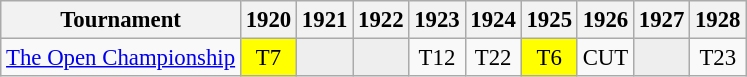<table class="wikitable" style="font-size:95%;text-align:center;">
<tr>
<th>Tournament</th>
<th>1920</th>
<th>1921</th>
<th>1922</th>
<th>1923</th>
<th>1924</th>
<th>1925</th>
<th>1926</th>
<th>1927</th>
<th>1928</th>
</tr>
<tr>
<td align=left><a href='#'>The Open Championship</a></td>
<td align="center" style="background:yellow;">T7</td>
<td style="background:#eeeeee;"></td>
<td style="background:#eeeeee;"></td>
<td>T12</td>
<td>T22</td>
<td align="center" style="background:yellow;">T6</td>
<td>CUT</td>
<td style="background:#eeeeee;"></td>
<td>T23</td>
</tr>
</table>
